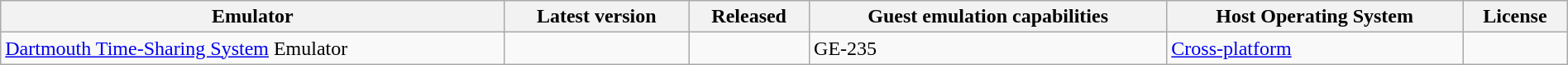<table class="wikitable sortable" style="width:100%">
<tr>
<th>Emulator</th>
<th>Latest version</th>
<th>Released</th>
<th>Guest emulation capabilities</th>
<th>Host Operating System</th>
<th>License</th>
</tr>
<tr>
<td><a href='#'>Dartmouth Time-Sharing System</a> Emulator</td>
<td></td>
<td></td>
<td>GE-235</td>
<td><a href='#'>Cross-platform</a></td>
<td></td>
</tr>
</table>
